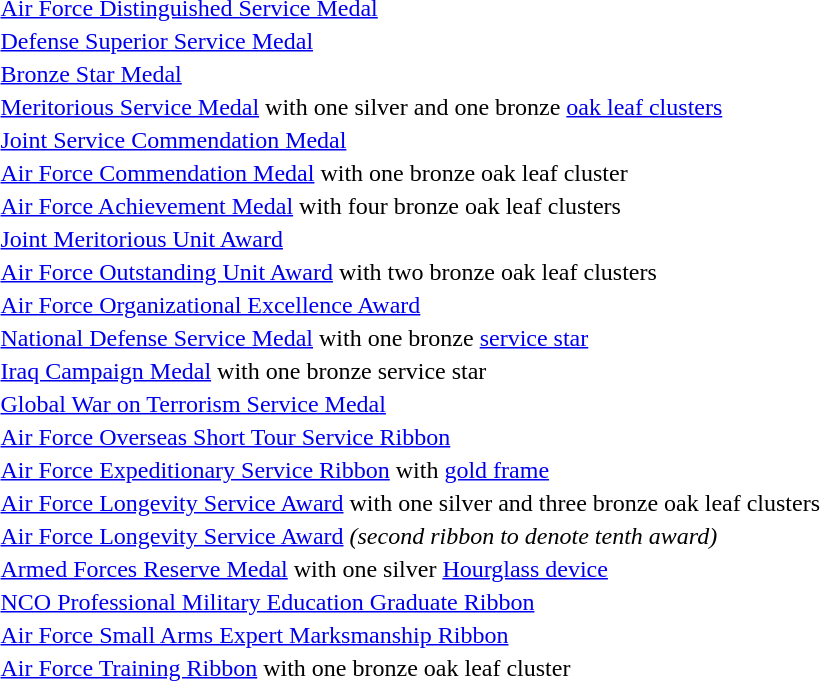<table>
<tr>
<td></td>
<td><a href='#'>Air Force Distinguished Service Medal</a></td>
</tr>
<tr>
<td></td>
<td><a href='#'>Defense Superior Service Medal</a></td>
</tr>
<tr>
<td></td>
<td><a href='#'>Bronze Star Medal</a></td>
</tr>
<tr>
<td></td>
<td><a href='#'>Meritorious Service Medal</a> with one silver and one bronze <a href='#'>oak leaf clusters</a></td>
</tr>
<tr>
<td></td>
<td><a href='#'>Joint Service Commendation Medal</a></td>
</tr>
<tr>
<td></td>
<td><a href='#'>Air Force Commendation Medal</a> with one bronze oak leaf cluster</td>
</tr>
<tr>
<td></td>
<td><a href='#'>Air Force Achievement Medal</a> with four bronze oak leaf clusters</td>
</tr>
<tr>
<td></td>
<td><a href='#'>Joint Meritorious Unit Award</a></td>
</tr>
<tr>
<td></td>
<td><a href='#'>Air Force Outstanding Unit Award</a> with two bronze oak leaf clusters</td>
</tr>
<tr>
<td></td>
<td><a href='#'>Air Force Organizational Excellence Award</a></td>
</tr>
<tr>
<td></td>
<td><a href='#'>National Defense Service Medal</a> with one bronze <a href='#'>service star</a></td>
</tr>
<tr>
<td></td>
<td><a href='#'>Iraq Campaign Medal</a> with one bronze service star</td>
</tr>
<tr>
<td></td>
<td><a href='#'>Global War on Terrorism Service Medal</a></td>
</tr>
<tr>
<td></td>
<td><a href='#'>Air Force Overseas Short Tour Service Ribbon</a></td>
</tr>
<tr>
<td></td>
<td><a href='#'>Air Force Expeditionary Service Ribbon</a> with <a href='#'>gold frame</a></td>
</tr>
<tr>
<td></td>
<td><a href='#'>Air Force Longevity Service Award</a> with one silver and three bronze oak leaf clusters</td>
</tr>
<tr>
<td></td>
<td><a href='#'>Air Force Longevity Service Award</a> <em>(second ribbon to denote tenth award)</em></td>
</tr>
<tr>
<td></td>
<td><a href='#'>Armed Forces Reserve Medal</a> with one silver <a href='#'>Hourglass device</a></td>
</tr>
<tr>
<td></td>
<td><a href='#'>NCO Professional Military Education Graduate Ribbon</a></td>
</tr>
<tr>
<td></td>
<td><a href='#'>Air Force Small Arms Expert Marksmanship Ribbon</a></td>
</tr>
<tr>
<td></td>
<td><a href='#'>Air Force Training Ribbon</a> with one bronze oak leaf cluster</td>
</tr>
</table>
